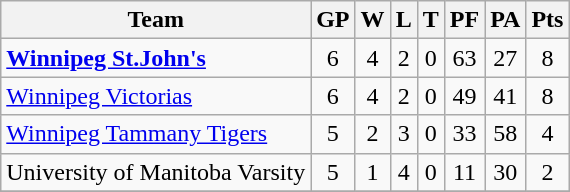<table class="wikitable">
<tr>
<th>Team</th>
<th>GP</th>
<th>W</th>
<th>L</th>
<th>T</th>
<th>PF</th>
<th>PA</th>
<th>Pts</th>
</tr>
<tr align="center">
<td align="left"><strong><a href='#'>Winnipeg St.John's</a></strong></td>
<td>6</td>
<td>4</td>
<td>2</td>
<td>0</td>
<td>63</td>
<td>27</td>
<td>8</td>
</tr>
<tr align="center">
<td align="left"><a href='#'>Winnipeg Victorias</a></td>
<td>6</td>
<td>4</td>
<td>2</td>
<td>0</td>
<td>49</td>
<td>41</td>
<td>8</td>
</tr>
<tr align="center">
<td align="left"><a href='#'>Winnipeg Tammany Tigers</a></td>
<td>5</td>
<td>2</td>
<td>3</td>
<td>0</td>
<td>33</td>
<td>58</td>
<td>4</td>
</tr>
<tr align="center">
<td align="left">University of Manitoba Varsity</td>
<td>5</td>
<td>1</td>
<td>4</td>
<td>0</td>
<td>11</td>
<td>30</td>
<td>2</td>
</tr>
<tr align="center">
</tr>
</table>
